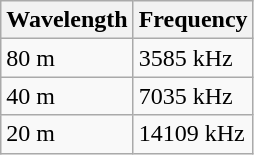<table class="wikitable">
<tr>
<th>Wavelength</th>
<th>Frequency</th>
</tr>
<tr>
<td>80 m</td>
<td>3585 kHz</td>
</tr>
<tr>
<td>40 m</td>
<td>7035 kHz</td>
</tr>
<tr>
<td>20 m</td>
<td>14109 kHz</td>
</tr>
</table>
